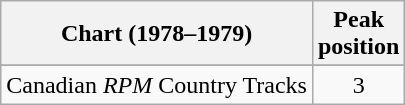<table class="wikitable sortable">
<tr>
<th>Chart (1978–1979)</th>
<th>Peak<br>position</th>
</tr>
<tr>
</tr>
<tr>
<td>Canadian <em>RPM</em> Country Tracks</td>
<td align="center">3</td>
</tr>
</table>
